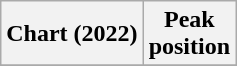<table class="wikitable sortable plainrowheaders">
<tr>
<th>Chart (2022)</th>
<th>Peak<br>position</th>
</tr>
<tr>
</tr>
</table>
